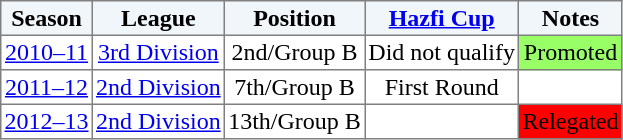<table border="1" cellpadding="2" style="border-collapse:collapse; text-align:center; font-size:normal;">
<tr style="background:#f0f6fa;">
<th>Season</th>
<th>League</th>
<th>Position</th>
<th><a href='#'>Hazfi Cup</a></th>
<th>Notes</th>
</tr>
<tr>
<td><a href='#'>2010–11</a></td>
<td><a href='#'>3rd Division</a></td>
<td>2nd/Group B</td>
<td>Did not qualify</td>
<td bgcolor=99FF66>Promoted</td>
</tr>
<tr>
<td><a href='#'>2011–12</a></td>
<td><a href='#'>2nd Division</a></td>
<td>7th/Group B</td>
<td>First Round</td>
<td></td>
</tr>
<tr>
<td><a href='#'>2012–13</a></td>
<td><a href='#'>2nd Division</a></td>
<td>13th/Group B</td>
<td></td>
<td bgcolor=red>Relegated</td>
</tr>
</table>
